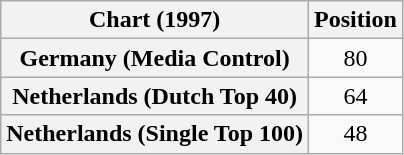<table class="wikitable sortable plainrowheaders" style="text-align:center">
<tr>
<th scope="col">Chart (1997)</th>
<th scope="col">Position</th>
</tr>
<tr>
<th scope="row">Germany (Media Control)</th>
<td>80</td>
</tr>
<tr>
<th scope="row">Netherlands (Dutch Top 40)</th>
<td>64</td>
</tr>
<tr>
<th scope="row">Netherlands (Single Top 100)</th>
<td>48</td>
</tr>
</table>
